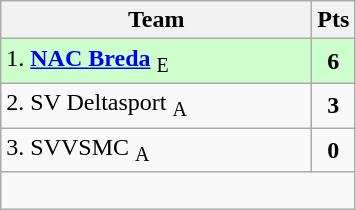<table class="wikitable" style="text-align:center; float:left; margin-right:1em">
<tr>
<th style="width:200px">Team</th>
<th width=20>Pts</th>
</tr>
<tr bgcolor=ccffcc>
<td align=left>1. <strong><a href='#'>NAC Breda</a></strong> <sub>E</sub></td>
<td><strong>6</strong></td>
</tr>
<tr>
<td align=left>2. SV Deltasport <sub>A</sub></td>
<td><strong>3</strong></td>
</tr>
<tr>
<td align=left>3. SVVSMC <sub>A</sub></td>
<td><strong>0</strong></td>
</tr>
<tr>
<td colspan=2> </td>
</tr>
</table>
